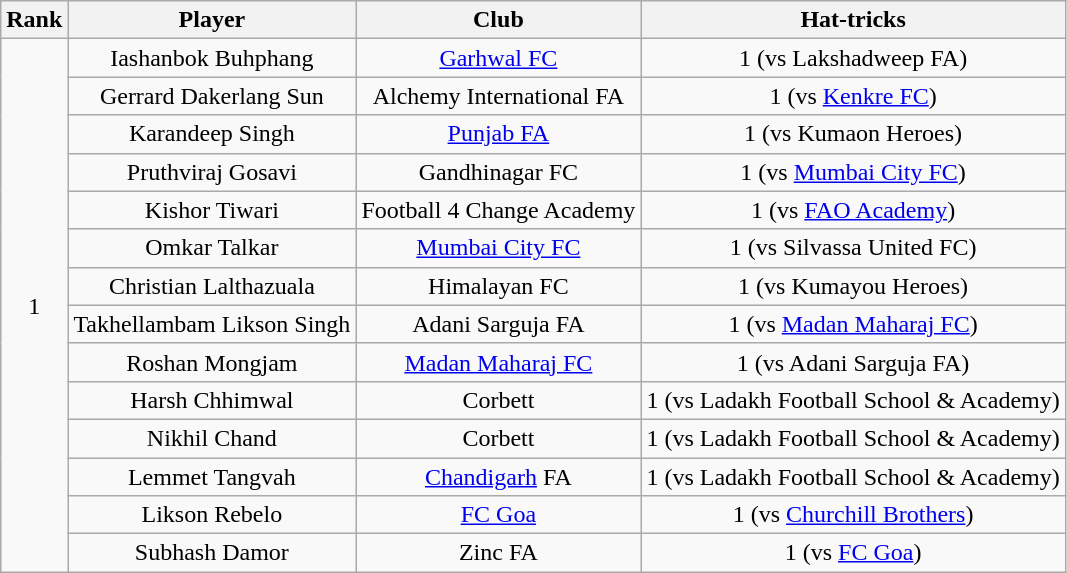<table class="wikitable" style="text-align:center">
<tr>
<th>Rank</th>
<th>Player</th>
<th>Club</th>
<th>Hat-tricks</th>
</tr>
<tr>
<td rowspan=14>1</td>
<td>Iashanbok Buhphang</td>
<td><a href='#'>Garhwal FC</a></td>
<td>1 (vs Lakshadweep FA)</td>
</tr>
<tr>
<td>Gerrard Dakerlang Sun</td>
<td>Alchemy International FA</td>
<td>1 (vs <a href='#'>Kenkre FC</a>)</td>
</tr>
<tr>
<td>Karandeep Singh</td>
<td><a href='#'>Punjab FA</a></td>
<td>1 (vs Kumaon Heroes)</td>
</tr>
<tr>
<td>Pruthviraj Gosavi</td>
<td>Gandhinagar FC</td>
<td>1 (vs <a href='#'>Mumbai City FC</a>)</td>
</tr>
<tr>
<td>Kishor Tiwari</td>
<td>Football 4 Change Academy</td>
<td>1 (vs <a href='#'>FAO Academy</a>)</td>
</tr>
<tr>
<td>Omkar Talkar</td>
<td><a href='#'>Mumbai City FC</a></td>
<td>1 (vs Silvassa United FC)</td>
</tr>
<tr>
<td>Christian Lalthazuala</td>
<td>Himalayan FC</td>
<td>1 (vs Kumayou Heroes)</td>
</tr>
<tr>
<td>Takhellambam Likson Singh</td>
<td>Adani Sarguja FA</td>
<td>1 (vs <a href='#'>Madan Maharaj FC</a>)</td>
</tr>
<tr>
<td>Roshan Mongjam</td>
<td><a href='#'>Madan Maharaj FC</a></td>
<td>1 (vs Adani Sarguja FA)</td>
</tr>
<tr>
<td>Harsh Chhimwal</td>
<td>Corbett</td>
<td>1 (vs Ladakh Football School & Academy)</td>
</tr>
<tr>
<td>Nikhil Chand</td>
<td>Corbett</td>
<td>1 (vs Ladakh Football School & Academy)</td>
</tr>
<tr>
<td>Lemmet Tangvah</td>
<td><a href='#'>Chandigarh</a> FA</td>
<td>1 (vs Ladakh Football School & Academy)</td>
</tr>
<tr>
<td>Likson Rebelo</td>
<td><a href='#'>FC Goa</a></td>
<td>1 (vs <a href='#'>Churchill Brothers</a>)</td>
</tr>
<tr>
<td>Subhash Damor</td>
<td>Zinc FA</td>
<td>1 (vs <a href='#'>FC Goa</a>)</td>
</tr>
</table>
